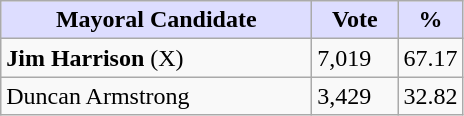<table class="wikitable">
<tr>
<th style="background:#ddf; width:200px;">Mayoral Candidate</th>
<th style="background:#ddf; width:50px;">Vote</th>
<th style="background:#ddf; width:30px;">%</th>
</tr>
<tr>
<td><strong>Jim Harrison</strong> (X)</td>
<td>7,019</td>
<td>67.17</td>
</tr>
<tr>
<td>Duncan Armstrong</td>
<td>3,429</td>
<td>32.82</td>
</tr>
</table>
